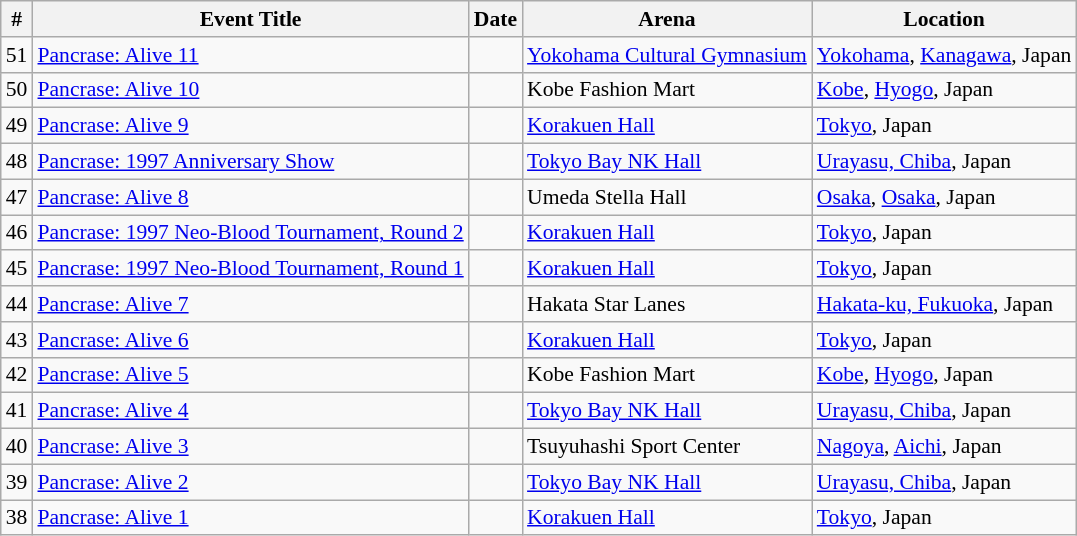<table class="sortable wikitable succession-box" style="font-size:90%;">
<tr>
<th scope="col">#</th>
<th scope="col">Event Title</th>
<th scope="col">Date</th>
<th scope="col">Arena</th>
<th scope="col">Location</th>
</tr>
<tr>
<td align=center>51</td>
<td><a href='#'>Pancrase: Alive 11</a></td>
<td></td>
<td><a href='#'>Yokohama Cultural Gymnasium</a></td>
<td><a href='#'>Yokohama</a>, <a href='#'>Kanagawa</a>, Japan</td>
</tr>
<tr>
<td align=center>50</td>
<td><a href='#'>Pancrase: Alive 10</a></td>
<td></td>
<td>Kobe Fashion Mart</td>
<td><a href='#'>Kobe</a>, <a href='#'>Hyogo</a>, Japan</td>
</tr>
<tr>
<td align=center>49</td>
<td><a href='#'>Pancrase: Alive 9</a></td>
<td></td>
<td><a href='#'>Korakuen Hall</a></td>
<td><a href='#'>Tokyo</a>, Japan</td>
</tr>
<tr>
<td align=center>48</td>
<td><a href='#'>Pancrase: 1997 Anniversary Show</a></td>
<td></td>
<td><a href='#'>Tokyo Bay NK Hall</a></td>
<td><a href='#'>Urayasu, Chiba</a>, Japan</td>
</tr>
<tr>
<td align=center>47</td>
<td><a href='#'>Pancrase: Alive 8</a></td>
<td></td>
<td>Umeda Stella Hall</td>
<td><a href='#'>Osaka</a>, <a href='#'>Osaka</a>, Japan</td>
</tr>
<tr>
<td align=center>46</td>
<td><a href='#'>Pancrase: 1997 Neo-Blood Tournament, Round 2</a></td>
<td></td>
<td><a href='#'>Korakuen Hall</a></td>
<td><a href='#'>Tokyo</a>, Japan</td>
</tr>
<tr>
<td align=center>45</td>
<td><a href='#'>Pancrase: 1997 Neo-Blood Tournament, Round 1</a></td>
<td></td>
<td><a href='#'>Korakuen Hall</a></td>
<td><a href='#'>Tokyo</a>, Japan</td>
</tr>
<tr>
<td align=center>44</td>
<td><a href='#'>Pancrase: Alive 7</a></td>
<td></td>
<td>Hakata Star Lanes</td>
<td><a href='#'>Hakata-ku, Fukuoka</a>, Japan</td>
</tr>
<tr>
<td align=center>43</td>
<td><a href='#'>Pancrase: Alive 6</a></td>
<td></td>
<td><a href='#'>Korakuen Hall</a></td>
<td><a href='#'>Tokyo</a>, Japan</td>
</tr>
<tr>
<td align=center>42</td>
<td><a href='#'>Pancrase: Alive 5</a></td>
<td></td>
<td>Kobe Fashion Mart</td>
<td><a href='#'>Kobe</a>, <a href='#'>Hyogo</a>, Japan</td>
</tr>
<tr>
<td align=center>41</td>
<td><a href='#'>Pancrase: Alive 4</a></td>
<td></td>
<td><a href='#'>Tokyo Bay NK Hall</a></td>
<td><a href='#'>Urayasu, Chiba</a>, Japan</td>
</tr>
<tr>
<td align=center>40</td>
<td><a href='#'>Pancrase: Alive 3</a></td>
<td></td>
<td>Tsuyuhashi Sport Center</td>
<td><a href='#'>Nagoya</a>, <a href='#'>Aichi</a>, Japan</td>
</tr>
<tr>
<td align=center>39</td>
<td><a href='#'>Pancrase: Alive 2</a></td>
<td></td>
<td><a href='#'>Tokyo Bay NK Hall</a></td>
<td><a href='#'>Urayasu, Chiba</a>, Japan</td>
</tr>
<tr>
<td align=center>38</td>
<td><a href='#'>Pancrase: Alive 1</a></td>
<td></td>
<td><a href='#'>Korakuen Hall</a></td>
<td><a href='#'>Tokyo</a>, Japan</td>
</tr>
</table>
